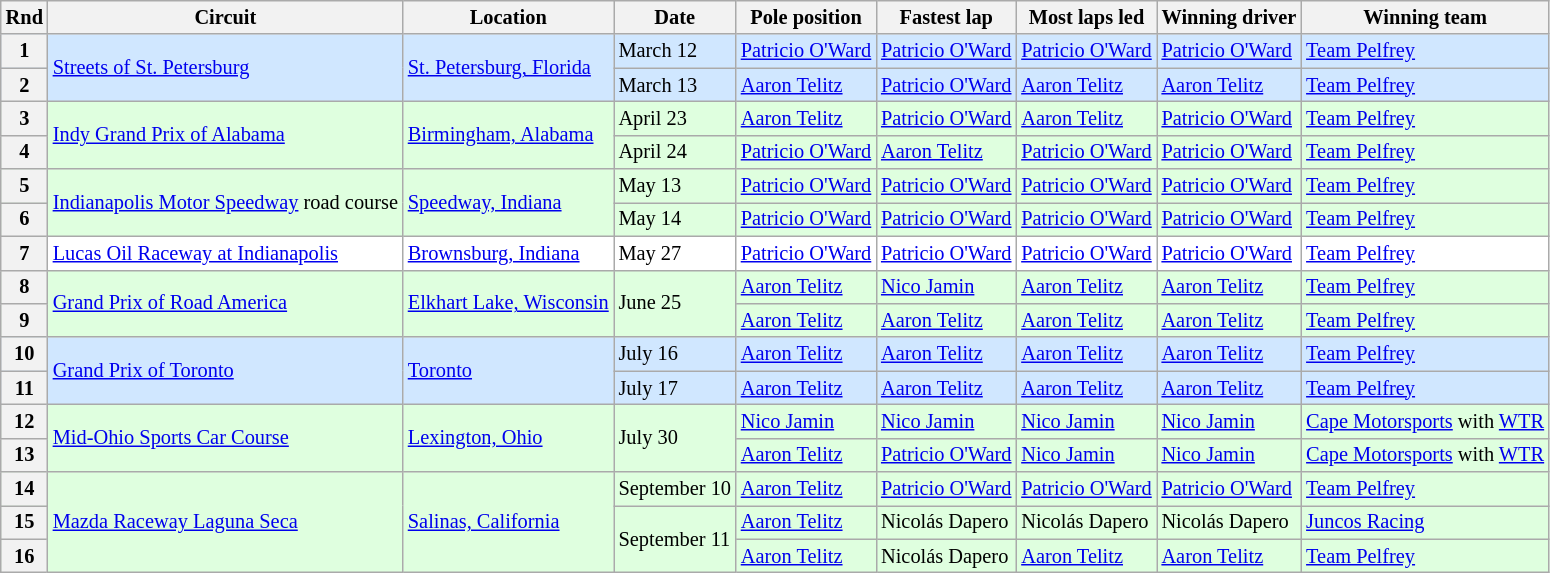<table class="wikitable" style="font-size: 85%;">
<tr>
<th Round>Rnd</th>
<th>Circuit</th>
<th>Location</th>
<th>Date</th>
<th>Pole position</th>
<th>Fastest lap</th>
<th>Most laps led</th>
<th>Winning driver</th>
<th>Winning team</th>
</tr>
<tr style="background:#D0E7FF;">
<th>1</th>
<td rowspan=2><a href='#'>Streets of St. Petersburg</a></td>
<td rowspan=2><a href='#'>St. Petersburg, Florida</a></td>
<td>March 12</td>
<td> <a href='#'>Patricio O'Ward</a></td>
<td> <a href='#'>Patricio O'Ward</a></td>
<td> <a href='#'>Patricio O'Ward</a></td>
<td> <a href='#'>Patricio O'Ward</a></td>
<td><a href='#'>Team Pelfrey</a></td>
</tr>
<tr style="background:#D0E7FF;">
<th>2</th>
<td>March 13</td>
<td> <a href='#'>Aaron Telitz</a></td>
<td> <a href='#'>Patricio O'Ward</a></td>
<td> <a href='#'>Aaron Telitz</a></td>
<td> <a href='#'>Aaron Telitz</a></td>
<td><a href='#'>Team Pelfrey</a></td>
</tr>
<tr style="background:#DFFFDF;">
<th>3</th>
<td rowspan=2><a href='#'>Indy Grand Prix of Alabama</a></td>
<td rowspan=2><a href='#'>Birmingham, Alabama</a></td>
<td>April 23</td>
<td> <a href='#'>Aaron Telitz</a></td>
<td> <a href='#'>Patricio O'Ward</a></td>
<td> <a href='#'>Aaron Telitz</a></td>
<td> <a href='#'>Patricio O'Ward</a></td>
<td><a href='#'>Team Pelfrey</a></td>
</tr>
<tr style="background:#DFFFDF;">
<th>4</th>
<td>April 24</td>
<td> <a href='#'>Patricio O'Ward</a></td>
<td> <a href='#'>Aaron Telitz</a></td>
<td> <a href='#'>Patricio O'Ward</a></td>
<td> <a href='#'>Patricio O'Ward</a></td>
<td><a href='#'>Team Pelfrey</a></td>
</tr>
<tr style="background:#DFFFDF;">
<th>5</th>
<td rowspan=2><a href='#'>Indianapolis Motor Speedway</a> road course</td>
<td rowspan=2><a href='#'>Speedway, Indiana</a></td>
<td>May 13</td>
<td> <a href='#'>Patricio O'Ward</a></td>
<td> <a href='#'>Patricio O'Ward</a></td>
<td> <a href='#'>Patricio O'Ward</a></td>
<td> <a href='#'>Patricio O'Ward</a></td>
<td><a href='#'>Team Pelfrey</a></td>
</tr>
<tr style="background:#DFFFDF;">
<th>6</th>
<td>May 14</td>
<td> <a href='#'>Patricio O'Ward</a></td>
<td> <a href='#'>Patricio O'Ward</a></td>
<td> <a href='#'>Patricio O'Ward</a></td>
<td> <a href='#'>Patricio O'Ward</a></td>
<td><a href='#'>Team Pelfrey</a></td>
</tr>
<tr style="background:#FFFFFF;">
<th>7</th>
<td><a href='#'>Lucas Oil Raceway at Indianapolis</a></td>
<td><a href='#'>Brownsburg, Indiana</a></td>
<td>May 27</td>
<td> <a href='#'>Patricio O'Ward</a></td>
<td> <a href='#'>Patricio O'Ward</a></td>
<td> <a href='#'>Patricio O'Ward</a></td>
<td> <a href='#'>Patricio O'Ward</a></td>
<td><a href='#'>Team Pelfrey</a></td>
</tr>
<tr style="background:#DFFFDF;">
<th>8</th>
<td rowspan=2><a href='#'>Grand Prix of Road America</a></td>
<td rowspan=2><a href='#'>Elkhart Lake, Wisconsin</a></td>
<td rowspan=2>June 25</td>
<td> <a href='#'>Aaron Telitz</a></td>
<td> <a href='#'>Nico Jamin</a></td>
<td> <a href='#'>Aaron Telitz</a></td>
<td> <a href='#'>Aaron Telitz</a></td>
<td><a href='#'>Team Pelfrey</a></td>
</tr>
<tr style="background:#DFFFDF;">
<th>9</th>
<td> <a href='#'>Aaron Telitz</a></td>
<td> <a href='#'>Aaron Telitz</a></td>
<td> <a href='#'>Aaron Telitz</a></td>
<td> <a href='#'>Aaron Telitz</a></td>
<td><a href='#'>Team Pelfrey</a></td>
</tr>
<tr style="background:#D0E7FF;">
<th>10</th>
<td rowspan=2><a href='#'>Grand Prix of Toronto</a></td>
<td rowspan=2><a href='#'>Toronto</a></td>
<td>July 16</td>
<td> <a href='#'>Aaron Telitz</a></td>
<td> <a href='#'>Aaron Telitz</a></td>
<td> <a href='#'>Aaron Telitz</a></td>
<td> <a href='#'>Aaron Telitz</a></td>
<td><a href='#'>Team Pelfrey</a></td>
</tr>
<tr style="background:#D0E7FF;">
<th>11</th>
<td>July 17</td>
<td> <a href='#'>Aaron Telitz</a></td>
<td> <a href='#'>Aaron Telitz</a></td>
<td> <a href='#'>Aaron Telitz</a></td>
<td> <a href='#'>Aaron Telitz</a></td>
<td><a href='#'>Team Pelfrey</a></td>
</tr>
<tr style="background:#DFFFDF;">
<th>12</th>
<td rowspan=2><a href='#'>Mid-Ohio Sports Car Course</a></td>
<td rowspan=2><a href='#'>Lexington, Ohio</a></td>
<td rowspan=2>July 30</td>
<td> <a href='#'>Nico Jamin</a></td>
<td> <a href='#'>Nico Jamin</a></td>
<td> <a href='#'>Nico Jamin</a></td>
<td> <a href='#'>Nico Jamin</a></td>
<td><a href='#'>Cape Motorsports</a> with <a href='#'>WTR</a></td>
</tr>
<tr style="background:#DFFFDF;">
<th>13</th>
<td> <a href='#'>Aaron Telitz</a></td>
<td> <a href='#'>Patricio O'Ward</a></td>
<td> <a href='#'>Nico Jamin</a></td>
<td> <a href='#'>Nico Jamin</a></td>
<td><a href='#'>Cape Motorsports</a> with <a href='#'>WTR</a></td>
</tr>
<tr style="background:#DFFFDF;">
<th>14</th>
<td rowspan=3><a href='#'>Mazda Raceway Laguna Seca</a></td>
<td rowspan=3><a href='#'>Salinas, California</a></td>
<td>September 10</td>
<td> <a href='#'>Aaron Telitz</a></td>
<td> <a href='#'>Patricio O'Ward</a></td>
<td> <a href='#'>Patricio O'Ward</a></td>
<td> <a href='#'>Patricio O'Ward</a></td>
<td><a href='#'>Team Pelfrey</a></td>
</tr>
<tr style="background:#DFFFDF;">
<th>15</th>
<td rowspan=2>September 11</td>
<td> <a href='#'>Aaron Telitz</a></td>
<td> Nicolás Dapero</td>
<td> Nicolás Dapero</td>
<td> Nicolás Dapero</td>
<td><a href='#'>Juncos Racing</a></td>
</tr>
<tr style="background:#DFFFDF;">
<th>16</th>
<td> <a href='#'>Aaron Telitz</a></td>
<td> Nicolás Dapero</td>
<td> <a href='#'>Aaron Telitz</a></td>
<td> <a href='#'>Aaron Telitz</a></td>
<td><a href='#'>Team Pelfrey</a></td>
</tr>
</table>
